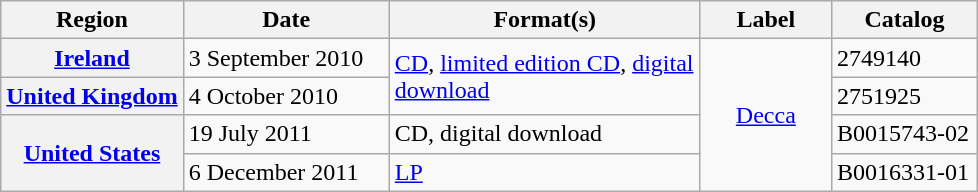<table class="wikitable plainrowheaders" style="text-align:left;">
<tr>
<th scope="col">Region</th>
<th scope="col" style="width:130px;">Date</th>
<th scope="col" style="width:200px;">Format(s)</th>
<th scope="col" style="width:80px;">Label</th>
<th scope="col" style="width:90px;">Catalog</th>
</tr>
<tr>
<th scope="row"><a href='#'>Ireland</a></th>
<td>3 September 2010</td>
<td rowspan="2"><a href='#'>CD</a>, <a href='#'>limited edition CD</a>, <a href='#'>digital download</a></td>
<td rowspan="4" style="text-align:center;"><a href='#'>Decca</a></td>
<td>2749140</td>
</tr>
<tr>
<th scope="row"><a href='#'>United Kingdom</a></th>
<td>4 October 2010</td>
<td>2751925</td>
</tr>
<tr>
<th scope="row" rowspan="2"><a href='#'>United States</a></th>
<td>19 July 2011</td>
<td>CD, digital download</td>
<td>B0015743-02</td>
</tr>
<tr>
<td>6 December 2011</td>
<td><a href='#'>LP</a></td>
<td>B0016331-01</td>
</tr>
</table>
